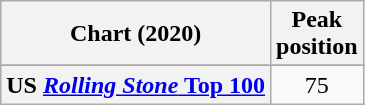<table class="wikitable sortable plainrowheaders" style="text-align:center">
<tr>
<th scope="col">Chart (2020)</th>
<th scope="col">Peak<br>position</th>
</tr>
<tr>
</tr>
<tr>
</tr>
<tr>
</tr>
<tr>
<th scope="row">US <a href='#'><em>Rolling Stone</em> Top 100</a></th>
<td>75</td>
</tr>
</table>
